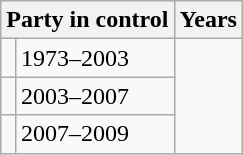<table class="wikitable">
<tr>
<th colspan="2">Party in control</th>
<th>Years</th>
</tr>
<tr>
<td></td>
<td>1973–2003</td>
</tr>
<tr>
<td></td>
<td>2003–2007</td>
</tr>
<tr>
<td></td>
<td>2007–2009</td>
</tr>
</table>
